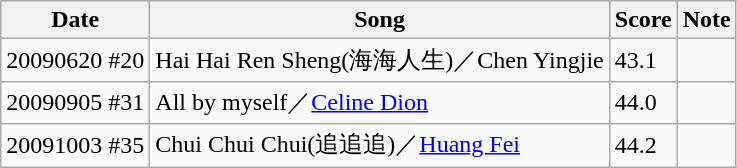<table class="wikitable collapsible collapsed">
<tr bgcolor="#efefef">
<th>Date</th>
<th>Song</th>
<th>Score</th>
<th>Note</th>
</tr>
<tr>
<td>20090620 #20</td>
<td>Hai Hai Ren Sheng(海海人生)／Chen Yingjie</td>
<td>43.1</td>
<td></td>
</tr>
<tr>
<td>20090905 #31</td>
<td>All by myself／<a href='#'>Celine Dion</a></td>
<td>44.0</td>
<td></td>
</tr>
<tr>
<td>20091003 #35</td>
<td>Chui Chui Chui(追追追)／<a href='#'>Huang Fei</a></td>
<td>44.2</td>
<td></td>
</tr>
</table>
